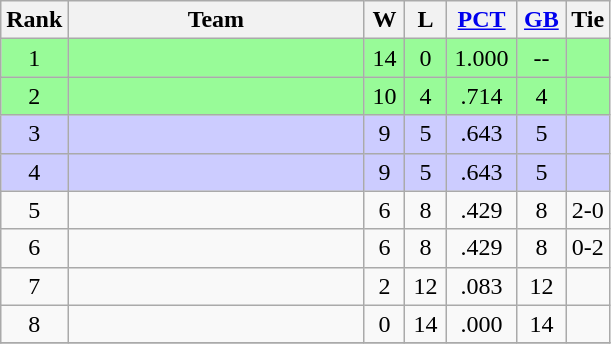<table class="wikitable" style="text-align:center;">
<tr>
<th>Rank</th>
<th width=190px>Team</th>
<th width=20px>W</th>
<th width=20px>L</th>
<th width=40px><a href='#'>PCT</a></th>
<th width=25px><a href='#'>GB</a></th>
<th>Tie</th>
</tr>
<tr bgcolor="#98fb98">
<td>1</td>
<td align="left"></td>
<td>14</td>
<td>0</td>
<td>1.000</td>
<td>--</td>
<td></td>
</tr>
<tr bgcolor="#98fb98">
<td>2</td>
<td align="left"></td>
<td>10</td>
<td>4</td>
<td>.714</td>
<td>4</td>
<td></td>
</tr>
<tr bgcolor="#CCCCFF">
<td>3</td>
<td align="left"></td>
<td>9</td>
<td>5</td>
<td>.643</td>
<td>5</td>
<td></td>
</tr>
<tr bgcolor="#CCCCFF">
<td>4</td>
<td align="left"></td>
<td>9</td>
<td>5</td>
<td>.643</td>
<td>5</td>
<td></td>
</tr>
<tr align="center">
<td>5</td>
<td align="left"></td>
<td>6</td>
<td>8</td>
<td>.429</td>
<td>8</td>
<td>2-0</td>
</tr>
<tr align="center">
<td>6</td>
<td align="left"></td>
<td>6</td>
<td>8</td>
<td>.429</td>
<td>8</td>
<td>0-2</td>
</tr>
<tr align="center">
<td>7</td>
<td align="left"></td>
<td>2</td>
<td>12</td>
<td>.083</td>
<td>12</td>
<td></td>
</tr>
<tr align="center">
<td>8</td>
<td align="left"></td>
<td>0</td>
<td>14</td>
<td>.000</td>
<td>14</td>
<td></td>
</tr>
<tr align="center">
</tr>
</table>
